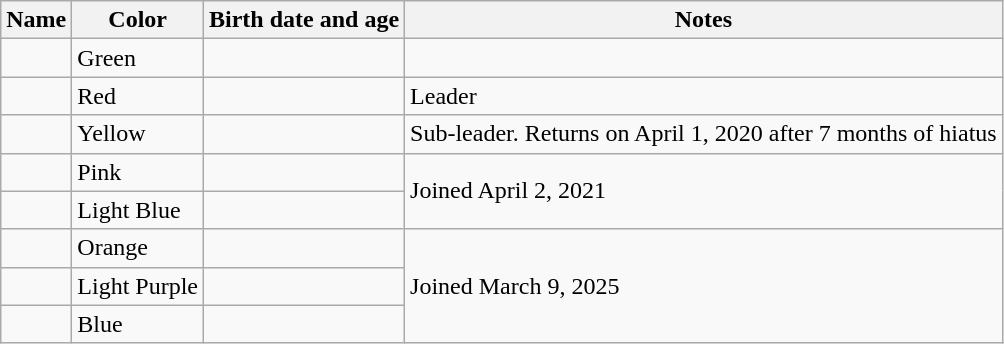<table class="wikitable">
<tr>
<th>Name</th>
<th>Color</th>
<th>Birth date and age</th>
<th>Notes</th>
</tr>
<tr>
<td></td>
<td> Green</td>
<td></td>
<td></td>
</tr>
<tr>
<td></td>
<td> Red</td>
<td></td>
<td>Leader</td>
</tr>
<tr>
<td></td>
<td> Yellow</td>
<td></td>
<td>Sub-leader. Returns on April 1, 2020 after 7 months of hiatus</td>
</tr>
<tr>
<td></td>
<td> Pink</td>
<td></td>
<td rowspan="2">Joined April 2, 2021</td>
</tr>
<tr>
<td></td>
<td> Light Blue</td>
<td></td>
</tr>
<tr>
<td></td>
<td> Orange</td>
<td></td>
<td rowspan="3">Joined March 9, 2025</td>
</tr>
<tr>
<td></td>
<td> Light Purple</td>
<td></td>
</tr>
<tr>
<td></td>
<td> Blue</td>
<td></td>
</tr>
</table>
